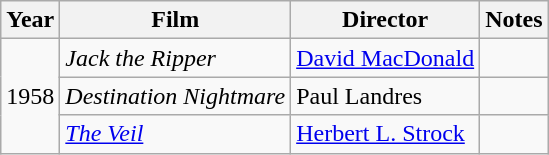<table class="wikitable">
<tr>
<th>Year</th>
<th>Film</th>
<th>Director</th>
<th>Notes</th>
</tr>
<tr>
<td rowspan=3>1958</td>
<td><em>Jack the Ripper</em></td>
<td><a href='#'>David MacDonald</a></td>
<td><small></small></td>
</tr>
<tr>
<td><em>Destination Nightmare</em></td>
<td>Paul Landres</td>
<td></td>
</tr>
<tr>
<td><em><a href='#'>The Veil</a></em></td>
<td><a href='#'>Herbert L. Strock</a></td>
<td></td>
</tr>
</table>
